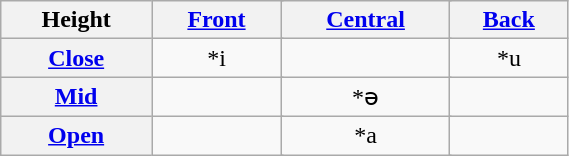<table class="wikitable" style="margin:auto:" align="center" style="text-align:center" width="30%">
<tr>
<th colspan="2">Height</th>
<th colspan="2"><a href='#'>Front</a></th>
<th colspan="2"><a href='#'>Central</a></th>
<th colspan="2"><a href='#'>Back</a></th>
</tr>
<tr align="center">
<th colspan="2"><strong><a href='#'>Close</a></strong></th>
<td colspan="2">*i</td>
<td colspan="2"></td>
<td colspan="2">*u</td>
</tr>
<tr align="center">
<th colspan="2"><strong><a href='#'>Mid</a></strong></th>
<td colspan="2"></td>
<td colspan="2">*ə</td>
<td colspan="2"></td>
</tr>
<tr align="center">
<th colspan="2"><strong><a href='#'>Open</a></strong></th>
<td colspan="2"></td>
<td colspan="2">*a</td>
<td colspan="2"></td>
</tr>
</table>
